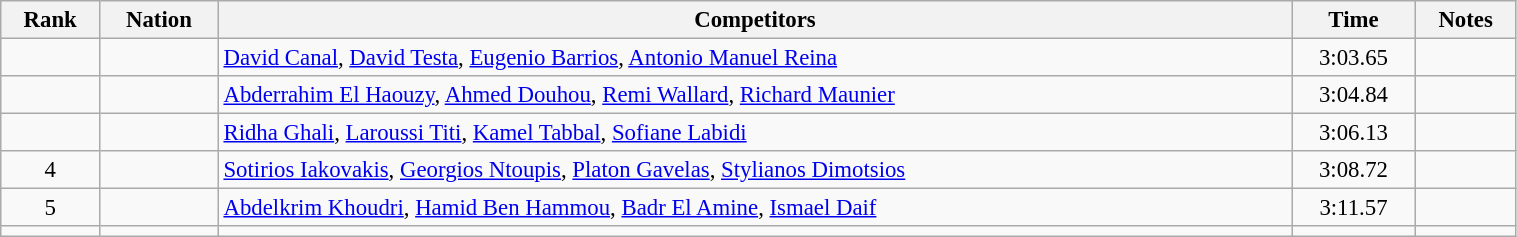<table class="wikitable sortable" width=80% style="text-align:center; font-size:95%">
<tr>
<th>Rank</th>
<th>Nation</th>
<th>Competitors</th>
<th>Time</th>
<th>Notes</th>
</tr>
<tr>
<td></td>
<td align=left></td>
<td align=left><a href='#'>David Canal</a>, <a href='#'>David Testa</a>, <a href='#'>Eugenio Barrios</a>, <a href='#'>Antonio Manuel Reina</a></td>
<td>3:03.65</td>
<td></td>
</tr>
<tr>
<td></td>
<td align=left></td>
<td align=left><a href='#'>Abderrahim El Haouzy</a>, <a href='#'>Ahmed Douhou</a>, <a href='#'>Remi Wallard</a>, <a href='#'>Richard Maunier</a></td>
<td>3:04.84</td>
<td></td>
</tr>
<tr>
<td></td>
<td align=left></td>
<td align=left><a href='#'>Ridha Ghali</a>, <a href='#'>Laroussi Titi</a>, <a href='#'>Kamel Tabbal</a>, <a href='#'>Sofiane Labidi</a></td>
<td>3:06.13</td>
<td></td>
</tr>
<tr>
<td>4</td>
<td align=left></td>
<td align=left><a href='#'>Sotirios Iakovakis</a>, <a href='#'>Georgios Ntoupis</a>, <a href='#'>Platon Gavelas</a>, <a href='#'>Stylianos Dimotsios</a></td>
<td>3:08.72</td>
<td></td>
</tr>
<tr>
<td>5</td>
<td align=left></td>
<td align=left><a href='#'>Abdelkrim Khoudri</a>, <a href='#'>Hamid Ben Hammou</a>, <a href='#'>Badr El Amine</a>, <a href='#'>Ismael Daif</a></td>
<td>3:11.57</td>
<td></td>
</tr>
<tr>
<td></td>
<td align=left></td>
<td align=left></td>
<td></td>
<td></td>
</tr>
</table>
